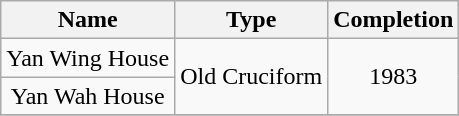<table class="wikitable" style="text-align: center">
<tr>
<th>Name</th>
<th>Type</th>
<th>Completion</th>
</tr>
<tr>
<td>Yan Wing House</td>
<td rowspan="2">Old Cruciform</td>
<td rowspan="2">1983</td>
</tr>
<tr>
<td>Yan Wah House</td>
</tr>
<tr>
</tr>
</table>
